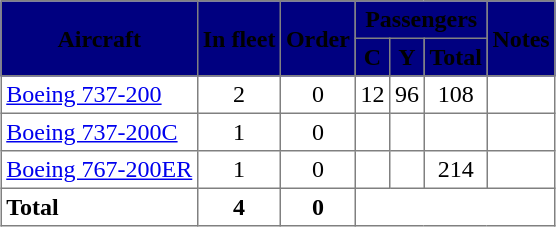<table class="toccolours" border="1" cellpadding="3" style="margin:1em auto; border-collapse:collapse">
<tr style="background:navy;">
<th rowspan=2><span>Aircraft</span></th>
<th rowspan=2><span>In fleet</span></th>
<th rowspan=2><span>Order</span></th>
<th colspan=3><span>Passengers</span></th>
<th rowspan=2><span>Notes</span></th>
</tr>
<tr style="background:navy;">
<th><span>C</span></th>
<th><span>Y</span></th>
<th><span>Total</span></th>
</tr>
<tr>
<td><a href='#'>Boeing 737-200</a></td>
<td align=center>2</td>
<td align=center>0</td>
<td align=center>12</td>
<td align=center>96</td>
<td align=center>108</td>
<td align="center"></td>
</tr>
<tr>
<td><a href='#'>Boeing 737-200C</a></td>
<td align=center>1</td>
<td align=center>0</td>
<td align=center></td>
<td align=center></td>
<td align=center></td>
<td align="center"></td>
</tr>
<tr>
<td><a href='#'>Boeing 767-200ER</a></td>
<td align=center>1</td>
<td align=center>0</td>
<td align=center></td>
<td align=center></td>
<td align=center>214</td>
<td align="center"></td>
</tr>
<tr>
<td><strong>Total</strong></td>
<th>4</th>
<th>0</th>
<th colspan=4></th>
</tr>
</table>
